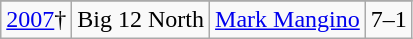<table class="wikitable" style="text-align:center">
<tr>
</tr>
<tr>
<td><a href='#'>2007</a>†</td>
<td>Big 12 North</td>
<td><a href='#'>Mark Mangino</a></td>
<td>7–1</td>
</tr>
</table>
